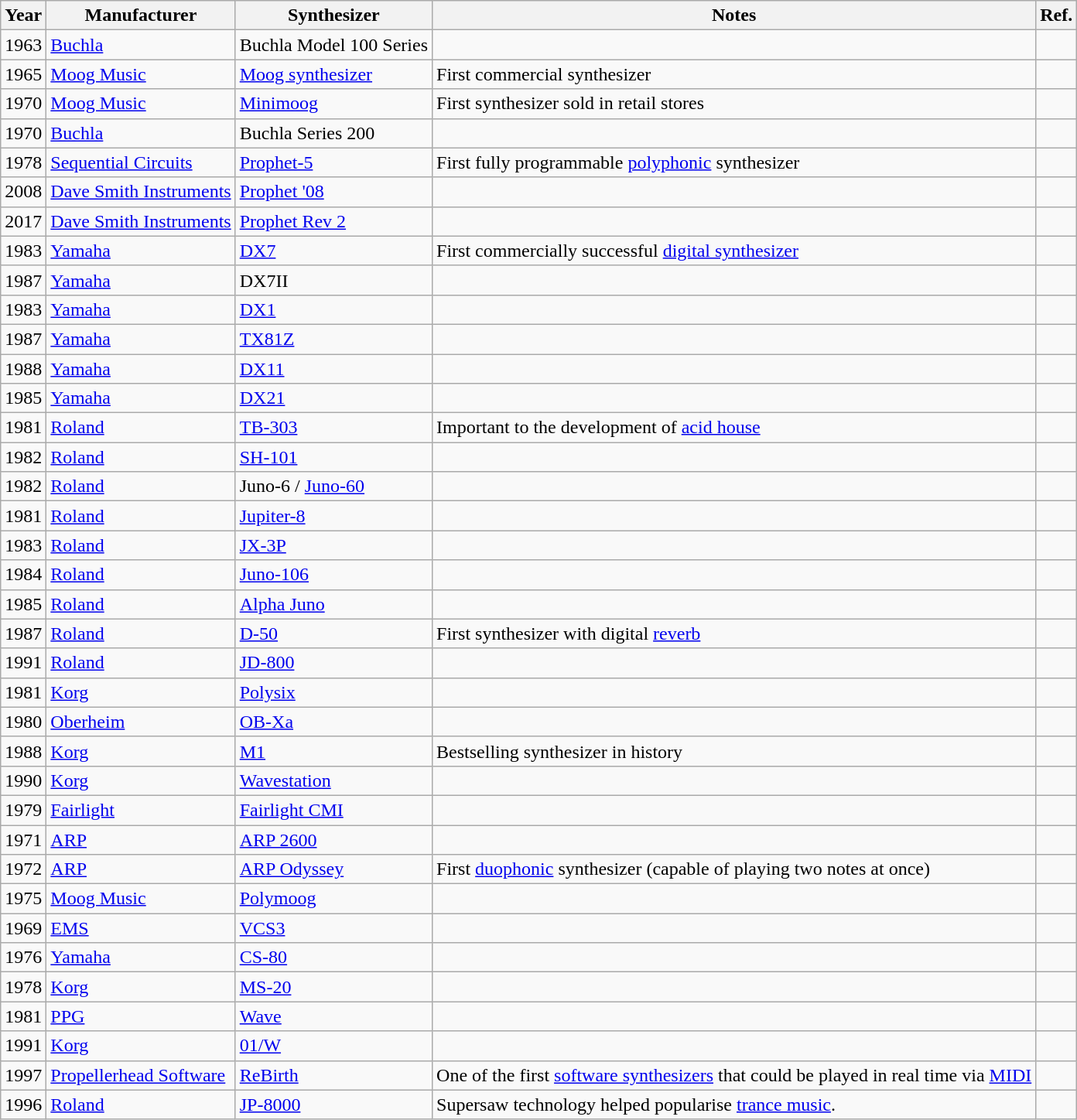<table class="wikitable sortable">
<tr>
<th>Year</th>
<th>Manufacturer</th>
<th>Synthesizer</th>
<th>Notes</th>
<th>Ref.</th>
</tr>
<tr>
<td>1963</td>
<td><a href='#'>Buchla</a></td>
<td>Buchla Model 100 Series</td>
<td></td>
<td></td>
</tr>
<tr>
<td>1965</td>
<td><a href='#'>Moog Music</a></td>
<td><a href='#'>Moog synthesizer</a></td>
<td>First commercial synthesizer</td>
<td></td>
</tr>
<tr>
<td>1970</td>
<td><a href='#'>Moog Music</a></td>
<td><a href='#'>Minimoog</a></td>
<td>First synthesizer sold in retail stores</td>
<td></td>
</tr>
<tr>
<td>1970</td>
<td><a href='#'>Buchla</a></td>
<td>Buchla Series 200</td>
<td></td>
<td></td>
</tr>
<tr>
<td>1978</td>
<td><a href='#'>Sequential Circuits</a></td>
<td><a href='#'>Prophet-5</a></td>
<td>First fully programmable <a href='#'>polyphonic</a> synthesizer</td>
<td></td>
</tr>
<tr>
<td>2008</td>
<td><a href='#'>Dave Smith Instruments</a></td>
<td><a href='#'>Prophet '08</a></td>
<td></td>
<td></td>
</tr>
<tr>
<td>2017</td>
<td><a href='#'>Dave Smith Instruments</a></td>
<td><a href='#'>Prophet Rev 2</a></td>
<td></td>
<td></td>
</tr>
<tr>
<td>1983</td>
<td><a href='#'>Yamaha</a></td>
<td><a href='#'>DX7</a></td>
<td>First commercially successful <a href='#'>digital synthesizer</a></td>
<td></td>
</tr>
<tr>
<td>1987</td>
<td><a href='#'>Yamaha</a></td>
<td>DX7II</td>
<td></td>
<td></td>
</tr>
<tr>
<td>1983</td>
<td><a href='#'>Yamaha</a></td>
<td><a href='#'>DX1</a></td>
<td></td>
<td></td>
</tr>
<tr>
<td>1987</td>
<td><a href='#'>Yamaha</a></td>
<td><a href='#'>TX81Z</a></td>
<td></td>
<td></td>
</tr>
<tr>
<td>1988</td>
<td><a href='#'>Yamaha</a></td>
<td><a href='#'>DX11</a></td>
<td></td>
<td></td>
</tr>
<tr>
<td>1985</td>
<td><a href='#'>Yamaha</a></td>
<td><a href='#'>DX21</a></td>
<td></td>
<td></td>
</tr>
<tr>
<td>1981</td>
<td><a href='#'>Roland</a></td>
<td><a href='#'>TB-303</a></td>
<td>Important to the development of <a href='#'>acid house</a></td>
<td></td>
</tr>
<tr>
<td>1982</td>
<td><a href='#'>Roland</a></td>
<td><a href='#'>SH-101</a></td>
<td></td>
<td></td>
</tr>
<tr>
<td>1982</td>
<td><a href='#'>Roland</a></td>
<td>Juno-6 / <a href='#'>Juno-60</a></td>
<td></td>
<td></td>
</tr>
<tr>
<td>1981</td>
<td><a href='#'>Roland</a></td>
<td><a href='#'>Jupiter-8</a></td>
<td></td>
<td></td>
</tr>
<tr>
<td>1983</td>
<td><a href='#'>Roland</a></td>
<td><a href='#'>JX-3P</a></td>
<td></td>
<td></td>
</tr>
<tr>
<td>1984</td>
<td><a href='#'>Roland</a></td>
<td><a href='#'>Juno-106</a></td>
<td></td>
<td></td>
</tr>
<tr>
<td>1985</td>
<td><a href='#'>Roland</a></td>
<td><a href='#'>Alpha Juno</a></td>
<td></td>
<td></td>
</tr>
<tr>
<td>1987</td>
<td><a href='#'>Roland</a></td>
<td><a href='#'>D-50</a></td>
<td>First synthesizer with digital <a href='#'>reverb</a></td>
<td></td>
</tr>
<tr>
<td>1991</td>
<td><a href='#'>Roland</a></td>
<td><a href='#'>JD-800</a></td>
<td></td>
<td></td>
</tr>
<tr>
<td>1981</td>
<td><a href='#'>Korg</a></td>
<td><a href='#'>Polysix</a></td>
<td></td>
<td></td>
</tr>
<tr>
<td>1980</td>
<td><a href='#'>Oberheim</a></td>
<td><a href='#'>OB-Xa</a></td>
<td></td>
<td></td>
</tr>
<tr>
<td>1988</td>
<td><a href='#'>Korg</a></td>
<td><a href='#'>M1</a></td>
<td>Bestselling synthesizer in history</td>
<td></td>
</tr>
<tr>
<td>1990</td>
<td><a href='#'>Korg</a></td>
<td><a href='#'>Wavestation</a></td>
<td></td>
<td></td>
</tr>
<tr>
<td>1979</td>
<td><a href='#'>Fairlight</a></td>
<td><a href='#'>Fairlight CMI</a></td>
<td></td>
<td></td>
</tr>
<tr>
<td>1971</td>
<td><a href='#'>ARP</a></td>
<td><a href='#'>ARP 2600</a></td>
<td></td>
<td></td>
</tr>
<tr>
<td>1972</td>
<td><a href='#'>ARP</a></td>
<td><a href='#'>ARP Odyssey</a></td>
<td>First <a href='#'>duophonic</a> synthesizer (capable of playing two notes at once)</td>
<td></td>
</tr>
<tr>
<td>1975</td>
<td><a href='#'>Moog Music</a></td>
<td><a href='#'>Polymoog</a></td>
<td></td>
<td></td>
</tr>
<tr>
<td>1969</td>
<td><a href='#'>EMS</a></td>
<td><a href='#'>VCS3</a></td>
<td></td>
<td></td>
</tr>
<tr>
<td>1976</td>
<td><a href='#'>Yamaha</a></td>
<td><a href='#'>CS-80</a></td>
<td></td>
<td></td>
</tr>
<tr>
<td>1978</td>
<td><a href='#'>Korg</a></td>
<td><a href='#'>MS-20</a></td>
<td></td>
<td></td>
</tr>
<tr>
<td>1981</td>
<td><a href='#'>PPG</a></td>
<td><a href='#'>Wave</a></td>
<td></td>
<td></td>
</tr>
<tr>
<td>1991</td>
<td><a href='#'>Korg</a></td>
<td><a href='#'>01/W</a></td>
<td></td>
<td></td>
</tr>
<tr>
<td>1997</td>
<td><a href='#'>Propellerhead Software</a></td>
<td><a href='#'>ReBirth</a></td>
<td>One of the first <a href='#'>software synthesizers</a> that could be played in real time via <a href='#'>MIDI</a></td>
<td></td>
</tr>
<tr>
<td>1996</td>
<td><a href='#'>Roland</a></td>
<td><a href='#'>JP-8000</a></td>
<td>Supersaw technology helped popularise <a href='#'>trance music</a>.</td>
<td></td>
</tr>
</table>
